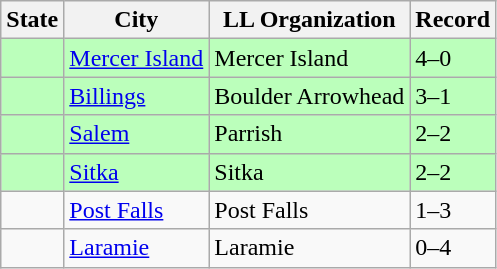<table class="wikitable">
<tr>
<th>State</th>
<th>City</th>
<th>LL Organization</th>
<th>Record</th>
</tr>
<tr style="background:#bfb;">
<td><strong></strong></td>
<td><a href='#'>Mercer Island</a></td>
<td>Mercer Island</td>
<td>4–0</td>
</tr>
<tr style="background:#bfb;">
<td><strong></strong></td>
<td><a href='#'>Billings</a></td>
<td>Boulder Arrowhead</td>
<td>3–1</td>
</tr>
<tr style="background:#bfb;">
<td><strong></strong></td>
<td><a href='#'>Salem</a></td>
<td>Parrish</td>
<td>2–2</td>
</tr>
<tr style="background:#bfb;">
<td><strong></strong></td>
<td><a href='#'>Sitka</a></td>
<td>Sitka</td>
<td>2–2</td>
</tr>
<tr>
<td><strong></strong></td>
<td><a href='#'>Post Falls</a></td>
<td>Post Falls</td>
<td>1–3</td>
</tr>
<tr>
<td><strong></strong></td>
<td><a href='#'>Laramie</a></td>
<td>Laramie</td>
<td>0–4</td>
</tr>
</table>
